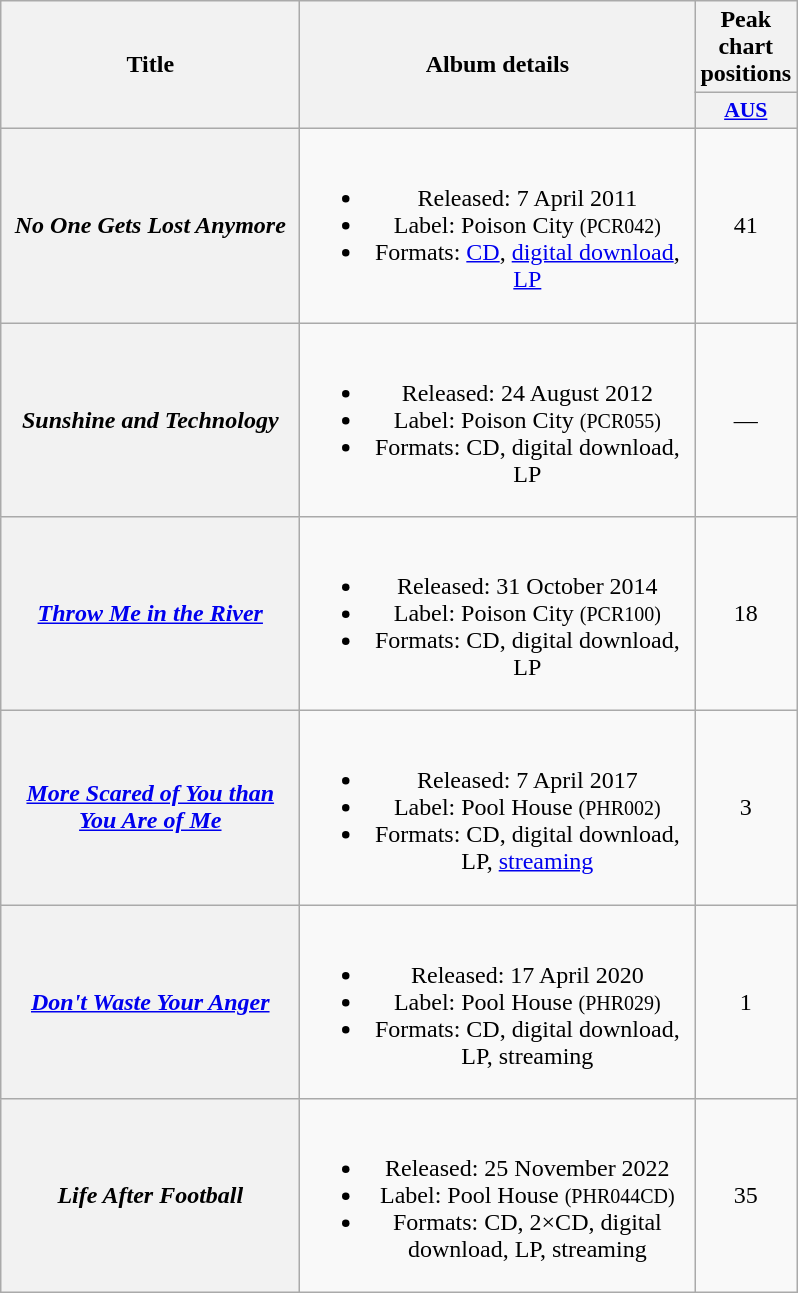<table class="wikitable plainrowheaders" style="text-align:center;">
<tr>
<th scope="col" rowspan="2" style="width:12em;">Title</th>
<th scope="col" rowspan="2" style="width:16em;">Album details</th>
<th scope="col" colspan="1">Peak chart positions</th>
</tr>
<tr>
<th scope="col" style="width:3em;font-size:90%;"><a href='#'>AUS</a><br></th>
</tr>
<tr>
<th scope="row"><em>No One Gets Lost Anymore</em></th>
<td><br><ul><li>Released: 7 April 2011</li><li>Label: Poison City <small>(PCR042)</small></li><li>Formats: <a href='#'>CD</a>, <a href='#'>digital download</a>, <a href='#'>LP</a></li></ul></td>
<td>41<br></td>
</tr>
<tr>
<th scope="row"><em>Sunshine and Technology</em></th>
<td><br><ul><li>Released: 24 August 2012</li><li>Label: Poison City <small>(PCR055)</small></li><li>Formats: CD, digital download, LP</li></ul></td>
<td>—</td>
</tr>
<tr>
<th scope="row"><em><a href='#'>Throw Me in the River</a></em></th>
<td><br><ul><li>Released: 31 October 2014</li><li>Label: Poison City <small>(PCR100)</small></li><li>Formats: CD, digital download, LP</li></ul></td>
<td>18</td>
</tr>
<tr>
<th scope="row"><em><a href='#'>More Scared of You than You Are of Me</a></em></th>
<td><br><ul><li>Released: 7 April 2017</li><li>Label: Pool House <small>(PHR002)</small></li><li>Formats: CD, digital download, LP, <a href='#'>streaming</a></li></ul></td>
<td>3</td>
</tr>
<tr>
<th scope="row"><em><a href='#'>Don't Waste Your Anger</a></em></th>
<td><br><ul><li>Released: 17 April 2020</li><li>Label: Pool House <small>(PHR029)</small></li><li>Formats: CD, digital download, LP, streaming</li></ul></td>
<td>1</td>
</tr>
<tr>
<th scope="row"><em>Life After Football</em></th>
<td><br><ul><li>Released: 25 November 2022</li><li>Label: Pool House <small>(PHR044CD)</small></li><li>Formats: CD, 2×CD, digital download, LP, streaming</li></ul></td>
<td>35<br></td>
</tr>
</table>
